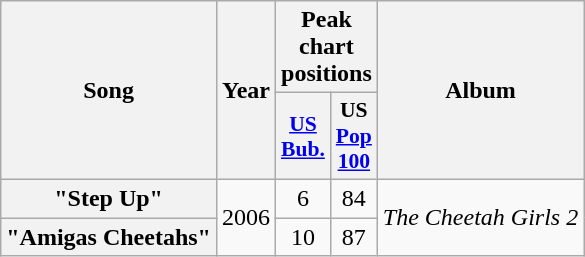<table class="wikitable plainrowheaders" style="text-align:center;" border="1">
<tr>
<th scope="col" rowspan="2">Song</th>
<th scope="col" rowspan="2" style="width:1em;">Year</th>
<th scope="col" colspan="2">Peak chart positions</th>
<th scope="col" rowspan="2">Album</th>
</tr>
<tr>
<th scope="col" style="width:1em;font-size:90%;"><a href='#'>US<br>Bub.</a><br></th>
<th scope="col" style="width:1em;font-size:90%;">US<br><a href='#'>Pop 100</a><br></th>
</tr>
<tr>
<th scope="row">"Step Up"</th>
<td rowspan="2">2006</td>
<td>6</td>
<td>84</td>
<td rowspan="2"><em>The Cheetah Girls 2</em></td>
</tr>
<tr>
<th scope="row">"Amigas Cheetahs"</th>
<td>10</td>
<td>87</td>
</tr>
</table>
